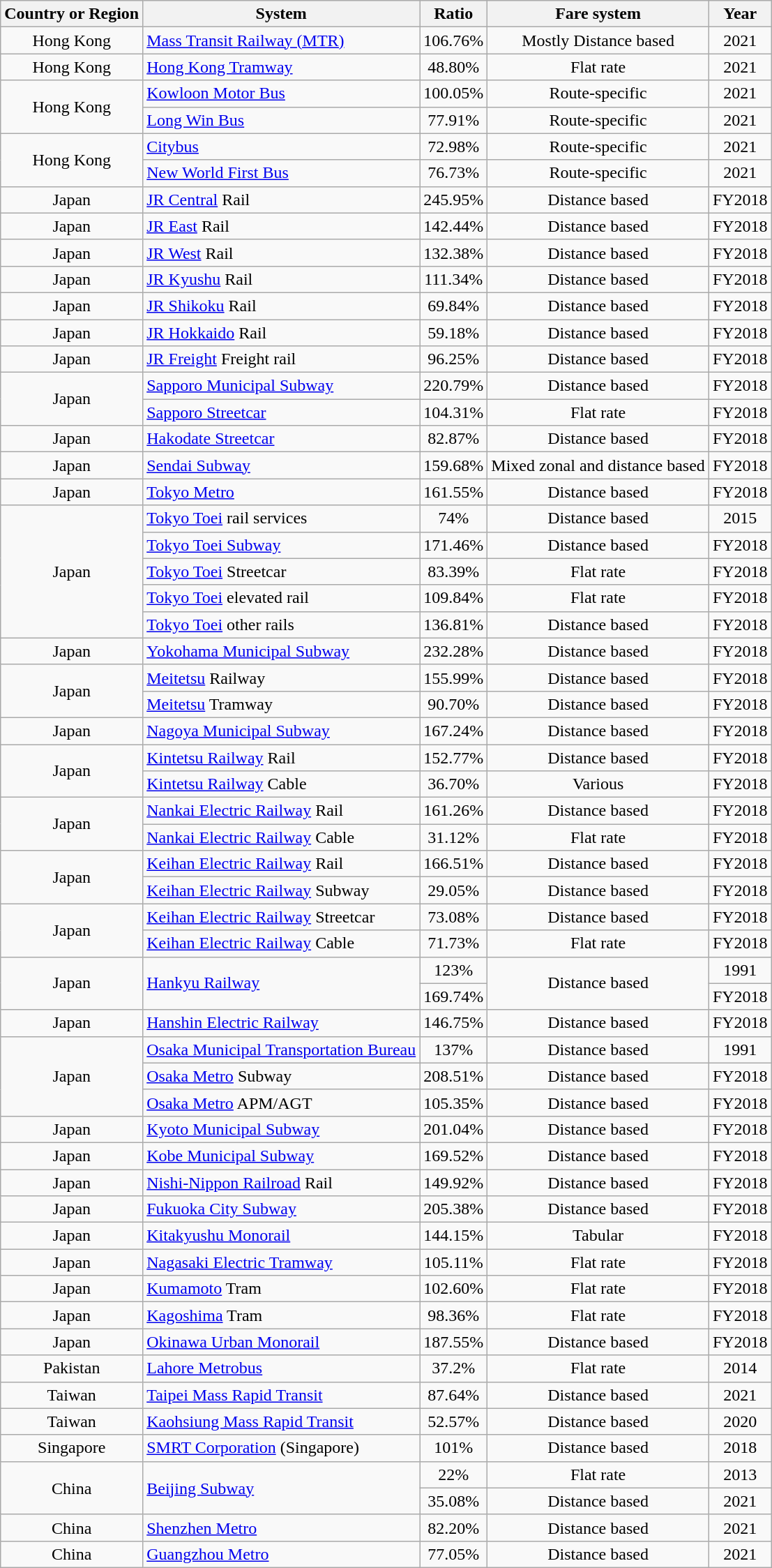<table class="sortable wikitable toccolours">
<tr>
<th>Country or Region</th>
<th>System</th>
<th style="text-align: center" data-sort-type="number">Ratio</th>
<th style="text-align: center">Fare system</th>
<th style="text-align: center">Year</th>
</tr>
<tr>
<td style="text-align: center">Hong Kong</td>
<td><a href='#'>Mass Transit Railway (MTR)</a></td>
<td style="text-align: center">106.76%</td>
<td style="text-align: center">Mostly Distance based</td>
<td style="text-align: center">2021</td>
</tr>
<tr>
<td style="text-align: center">Hong Kong</td>
<td><a href='#'>Hong Kong Tramway</a></td>
<td style="text-align: center">48.80%</td>
<td style="text-align: center">Flat rate</td>
<td style="text-align: center">2021</td>
</tr>
<tr>
<td rowspan="2" style="text-align: center">Hong Kong</td>
<td><a href='#'>Kowloon Motor Bus</a></td>
<td style="text-align: center">100.05%</td>
<td style="text-align: center">Route-specific</td>
<td style="text-align: center">2021</td>
</tr>
<tr>
<td><a href='#'>Long Win Bus</a></td>
<td style="text-align: center">77.91%</td>
<td style="text-align: center">Route-specific</td>
<td style="text-align: center">2021</td>
</tr>
<tr>
<td rowspan="2" style="text-align: center">Hong Kong</td>
<td><a href='#'>Citybus</a></td>
<td style="text-align: center">72.98%</td>
<td style="text-align: center">Route-specific</td>
<td style="text-align: center">2021</td>
</tr>
<tr>
<td><a href='#'>New World First Bus</a></td>
<td style="text-align: center">76.73%</td>
<td style="text-align: center">Route-specific</td>
<td style="text-align: center">2021</td>
</tr>
<tr>
<td style="text-align: center">Japan</td>
<td><a href='#'>JR Central</a> Rail</td>
<td style="text-align: center">245.95%</td>
<td style="text-align: center">Distance based</td>
<td style="text-align: center">FY2018</td>
</tr>
<tr>
<td style="text-align: center">Japan</td>
<td><a href='#'>JR East</a> Rail</td>
<td style="text-align: center">142.44%</td>
<td style="text-align: center">Distance based</td>
<td style="text-align: center">FY2018</td>
</tr>
<tr>
<td style="text-align: center">Japan</td>
<td><a href='#'>JR West</a> Rail</td>
<td style="text-align: center">132.38%</td>
<td style="text-align: center">Distance based</td>
<td style="text-align: center">FY2018</td>
</tr>
<tr>
<td style="text-align: center">Japan</td>
<td><a href='#'>JR Kyushu</a> Rail</td>
<td style="text-align: center">111.34%</td>
<td style="text-align: center">Distance based</td>
<td style="text-align: center">FY2018</td>
</tr>
<tr>
<td style="text-align: center">Japan</td>
<td><a href='#'>JR Shikoku</a> Rail</td>
<td style="text-align: center">69.84%</td>
<td style="text-align: center">Distance based</td>
<td style="text-align: center">FY2018</td>
</tr>
<tr>
<td style="text-align: center">Japan</td>
<td><a href='#'>JR Hokkaido</a> Rail</td>
<td style="text-align: center">59.18%</td>
<td style="text-align: center">Distance based</td>
<td style="text-align: center">FY2018</td>
</tr>
<tr>
<td style="text-align: center">Japan</td>
<td><a href='#'>JR Freight</a> Freight rail</td>
<td style="text-align: center">96.25%</td>
<td style="text-align: center">Distance based</td>
<td style="text-align: center">FY2018</td>
</tr>
<tr>
<td rowspan="2" style="text-align: center">Japan</td>
<td><a href='#'>Sapporo Municipal Subway</a></td>
<td style="text-align: center">220.79%</td>
<td style="text-align: center">Distance based</td>
<td style="text-align: center">FY2018</td>
</tr>
<tr>
<td><a href='#'>Sapporo Streetcar</a></td>
<td style="text-align: center">104.31%</td>
<td style="text-align: center">Flat rate</td>
<td style="text-align: center">FY2018</td>
</tr>
<tr>
<td style="text-align: center">Japan</td>
<td><a href='#'>Hakodate Streetcar</a></td>
<td style="text-align: center">82.87%</td>
<td style="text-align: center">Distance based</td>
<td style="text-align: center">FY2018</td>
</tr>
<tr>
<td style="text-align: center">Japan</td>
<td><a href='#'>Sendai Subway</a></td>
<td style="text-align: center">159.68%</td>
<td style="text-align: center">Mixed zonal and distance based</td>
<td style="text-align: center">FY2018</td>
</tr>
<tr>
<td style="text-align: center">Japan</td>
<td><a href='#'>Tokyo Metro</a></td>
<td style="text-align: center">161.55%</td>
<td style="text-align: center">Distance based</td>
<td style="text-align: center">FY2018</td>
</tr>
<tr>
<td rowspan="5" style="text-align: center">Japan</td>
<td><a href='#'>Tokyo Toei</a> rail services</td>
<td style="text-align: center">74%</td>
<td style="text-align: center">Distance based</td>
<td style="text-align: center">2015</td>
</tr>
<tr>
<td><a href='#'>Tokyo Toei Subway</a></td>
<td style="text-align: center">171.46%</td>
<td style="text-align: center">Distance based</td>
<td style="text-align: center">FY2018</td>
</tr>
<tr>
<td><a href='#'>Tokyo Toei</a> Streetcar</td>
<td style="text-align: center">83.39%</td>
<td style="text-align: center">Flat rate</td>
<td style="text-align: center">FY2018</td>
</tr>
<tr>
<td><a href='#'>Tokyo Toei</a> elevated rail</td>
<td style="text-align: center">109.84%</td>
<td style="text-align: center">Flat rate</td>
<td style="text-align: center">FY2018</td>
</tr>
<tr>
<td><a href='#'>Tokyo Toei</a> other rails</td>
<td style="text-align: center">136.81%</td>
<td style="text-align: center">Distance based</td>
<td style="text-align: center">FY2018</td>
</tr>
<tr>
<td style="text-align: center">Japan</td>
<td><a href='#'>Yokohama Municipal Subway</a></td>
<td style="text-align: center">232.28%</td>
<td style="text-align: center">Distance based</td>
<td style="text-align: center">FY2018</td>
</tr>
<tr>
<td rowspan="2" style="text-align: center">Japan</td>
<td><a href='#'>Meitetsu</a> Railway</td>
<td style="text-align: center">155.99%</td>
<td style="text-align: center">Distance based</td>
<td style="text-align: center">FY2018</td>
</tr>
<tr>
<td><a href='#'>Meitetsu</a> Tramway</td>
<td style="text-align: center">90.70%</td>
<td style="text-align: center">Distance based</td>
<td style="text-align: center">FY2018</td>
</tr>
<tr>
<td style="text-align: center">Japan</td>
<td><a href='#'>Nagoya Municipal Subway</a></td>
<td style="text-align: center">167.24%</td>
<td style="text-align: center">Distance based</td>
<td style="text-align: center">FY2018</td>
</tr>
<tr>
<td rowspan="2" style="text-align: center">Japan</td>
<td><a href='#'>Kintetsu Railway</a> Rail</td>
<td style="text-align: center">152.77%</td>
<td style="text-align: center">Distance based</td>
<td style="text-align: center">FY2018</td>
</tr>
<tr>
<td><a href='#'>Kintetsu Railway</a> Cable</td>
<td style="text-align: center">36.70%</td>
<td style="text-align: center">Various</td>
<td style="text-align: center">FY2018</td>
</tr>
<tr>
<td rowspan="2" style="text-align: center">Japan</td>
<td><a href='#'>Nankai Electric Railway</a> Rail</td>
<td style="text-align: center">161.26%</td>
<td style="text-align: center">Distance based</td>
<td style="text-align: center">FY2018</td>
</tr>
<tr>
<td><a href='#'>Nankai Electric Railway</a> Cable</td>
<td style="text-align: center">31.12%</td>
<td style="text-align: center">Flat rate</td>
<td style="text-align: center">FY2018</td>
</tr>
<tr>
<td rowspan="2" style="text-align: center">Japan</td>
<td><a href='#'>Keihan Electric Railway</a> Rail</td>
<td style="text-align: center">166.51%</td>
<td style="text-align: center">Distance based</td>
<td style="text-align: center">FY2018</td>
</tr>
<tr>
<td><a href='#'>Keihan Electric Railway</a> Subway</td>
<td style="text-align: center">29.05%</td>
<td style="text-align: center">Distance based</td>
<td style="text-align: center">FY2018</td>
</tr>
<tr>
<td rowspan="2" style="text-align: center">Japan</td>
<td><a href='#'>Keihan Electric Railway</a> Streetcar</td>
<td style="text-align: center">73.08%</td>
<td style="text-align: center">Distance based</td>
<td style="text-align: center">FY2018</td>
</tr>
<tr>
<td><a href='#'>Keihan Electric Railway</a> Cable</td>
<td style="text-align: center">71.73%</td>
<td style="text-align: center">Flat rate</td>
<td style="text-align: center">FY2018</td>
</tr>
<tr>
<td rowspan="2" style="text-align: center">Japan</td>
<td rowspan="2"><a href='#'>Hankyu Railway</a></td>
<td style="text-align: center">123%</td>
<td rowspan="2" style="text-align: center">Distance based</td>
<td style="text-align: center">1991</td>
</tr>
<tr>
<td style="text-align: center">169.74%</td>
<td style="text-align: center">FY2018</td>
</tr>
<tr>
<td style="text-align: center">Japan</td>
<td><a href='#'>Hanshin Electric Railway</a></td>
<td style="text-align: center">146.75%</td>
<td style="text-align: center">Distance based</td>
<td style="text-align: center">FY2018</td>
</tr>
<tr>
<td rowspan="3" style="text-align: center">Japan</td>
<td><a href='#'>Osaka Municipal Transportation Bureau</a></td>
<td style="text-align: center">137%</td>
<td style="text-align: center">Distance based</td>
<td style="text-align: center">1991</td>
</tr>
<tr>
<td><a href='#'>Osaka Metro</a> Subway</td>
<td style="text-align: center">208.51%</td>
<td style="text-align: center">Distance based</td>
<td style="text-align: center">FY2018</td>
</tr>
<tr>
<td><a href='#'>Osaka Metro</a> APM/AGT</td>
<td style="text-align: center">105.35%</td>
<td style="text-align: center">Distance based</td>
<td style="text-align: center">FY2018</td>
</tr>
<tr>
<td style="text-align: center">Japan</td>
<td><a href='#'>Kyoto Municipal Subway</a></td>
<td style="text-align: center">201.04%</td>
<td style="text-align: center">Distance based</td>
<td style="text-align: center">FY2018</td>
</tr>
<tr>
<td style="text-align: center">Japan</td>
<td><a href='#'>Kobe Municipal Subway</a></td>
<td style="text-align: center">169.52%</td>
<td style="text-align: center">Distance based</td>
<td style="text-align: center">FY2018</td>
</tr>
<tr>
<td style="text-align: center">Japan</td>
<td><a href='#'>Nishi-Nippon Railroad</a> Rail</td>
<td style="text-align: center">149.92%</td>
<td style="text-align: center">Distance based</td>
<td style="text-align: center">FY2018</td>
</tr>
<tr>
<td style="text-align: center">Japan</td>
<td><a href='#'>Fukuoka City Subway</a></td>
<td style="text-align: center">205.38%</td>
<td style="text-align: center">Distance based</td>
<td style="text-align: center">FY2018</td>
</tr>
<tr>
<td style="text-align: center">Japan</td>
<td><a href='#'>Kitakyushu Monorail</a></td>
<td style="text-align: center">144.15%</td>
<td style="text-align: center">Tabular</td>
<td style="text-align: center">FY2018</td>
</tr>
<tr>
<td style="text-align: center">Japan</td>
<td><a href='#'>Nagasaki Electric Tramway</a></td>
<td style="text-align: center">105.11%</td>
<td style="text-align: center">Flat rate</td>
<td style="text-align: center">FY2018</td>
</tr>
<tr>
<td style="text-align: center">Japan</td>
<td><a href='#'>Kumamoto</a> Tram</td>
<td style="text-align: center">102.60%</td>
<td style="text-align: center">Flat rate</td>
<td style="text-align: center">FY2018</td>
</tr>
<tr>
<td style="text-align: center">Japan</td>
<td><a href='#'>Kagoshima</a> Tram</td>
<td style="text-align: center">98.36%</td>
<td style="text-align: center">Flat rate</td>
<td style="text-align: center">FY2018</td>
</tr>
<tr>
<td style="text-align: center">Japan</td>
<td><a href='#'>Okinawa Urban Monorail</a></td>
<td style="text-align: center">187.55%</td>
<td style="text-align: center">Distance based</td>
<td style="text-align: center">FY2018</td>
</tr>
<tr>
<td style="text-align: center">Pakistan</td>
<td><a href='#'>Lahore Metrobus</a></td>
<td style="text-align: center">37.2% </td>
<td style="text-align: center">Flat rate</td>
<td style="text-align: center">2014</td>
</tr>
<tr>
<td style="text-align: center">Taiwan</td>
<td><a href='#'>Taipei Mass Rapid Transit</a></td>
<td style="text-align: center">87.64%</td>
<td style="text-align: center">Distance based</td>
<td style="text-align: center">2021</td>
</tr>
<tr>
<td style="text-align: center">Taiwan</td>
<td><a href='#'>Kaohsiung Mass Rapid Transit</a></td>
<td style="text-align: center">52.57%</td>
<td style="text-align: center">Distance based</td>
<td style="text-align: center">2020</td>
</tr>
<tr>
<td style="text-align: center">Singapore</td>
<td><a href='#'>SMRT Corporation</a> (Singapore)</td>
<td style="text-align: center">101%</td>
<td style="text-align: center">Distance based</td>
<td style="text-align: center">2018</td>
</tr>
<tr>
<td rowspan="2" style="text-align: center">China</td>
<td rowspan="2"><a href='#'>Beijing Subway</a></td>
<td style="text-align: center">22%</td>
<td style="text-align: center">Flat rate</td>
<td style="text-align: center">2013</td>
</tr>
<tr>
<td style="text-align: center">35.08%</td>
<td style="text-align: center">Distance based</td>
<td style="text-align: center">2021</td>
</tr>
<tr>
<td style="text-align: center">China</td>
<td><a href='#'>Shenzhen Metro</a></td>
<td style="text-align: center">82.20%</td>
<td style="text-align: center">Distance based</td>
<td style="text-align: center">2021</td>
</tr>
<tr>
<td style="text-align: center">China</td>
<td><a href='#'>Guangzhou Metro</a></td>
<td style="text-align: center">77.05%</td>
<td style="text-align: center">Distance based</td>
<td style="text-align: center">2021</td>
</tr>
</table>
